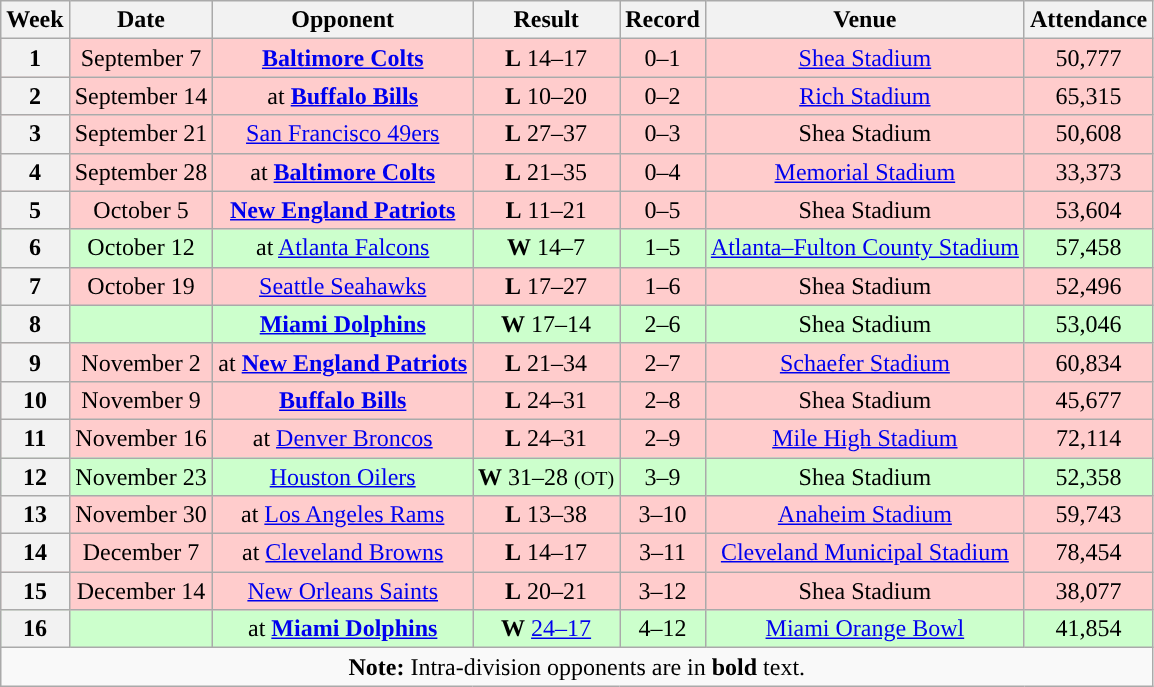<table class="wikitable" style="text-align:center">
<tr>
<th>Week</th>
<th>Date</th>
<th>Opponent</th>
<th>Result</th>
<th>Record</th>
<th>Venue</th>
<th>Attendance</th>
</tr>
<tr style="background:#fcc">
<th>1</th>
<td>September 7</td>
<td><strong><a href='#'>Baltimore Colts</a></strong></td>
<td><strong>L</strong> 14–17</td>
<td>0–1</td>
<td><a href='#'>Shea Stadium</a></td>
<td>50,777</td>
</tr>
<tr style="background:#fcc">
<th>2</th>
<td>September 14</td>
<td>at <strong><a href='#'>Buffalo Bills</a></strong></td>
<td><strong>L</strong> 10–20</td>
<td>0–2</td>
<td><a href='#'>Rich Stadium</a></td>
<td>65,315</td>
</tr>
<tr style="background:#fcc">
<th>3</th>
<td>September 21</td>
<td><a href='#'>San Francisco 49ers</a></td>
<td><strong>L</strong> 27–37</td>
<td>0–3</td>
<td>Shea Stadium</td>
<td>50,608</td>
</tr>
<tr style="background:#fcc">
<th>4</th>
<td>September 28</td>
<td>at <strong><a href='#'>Baltimore Colts</a></strong></td>
<td><strong>L</strong> 21–35</td>
<td>0–4</td>
<td><a href='#'>Memorial Stadium</a></td>
<td>33,373</td>
</tr>
<tr style="background:#fcc">
<th>5</th>
<td>October 5</td>
<td><strong><a href='#'>New England Patriots</a></strong></td>
<td><strong>L</strong> 11–21</td>
<td>0–5</td>
<td>Shea Stadium</td>
<td>53,604</td>
</tr>
<tr style="background:#cfc">
<th>6</th>
<td>October 12</td>
<td>at <a href='#'>Atlanta Falcons</a></td>
<td><strong>W</strong> 14–7</td>
<td>1–5</td>
<td><a href='#'>Atlanta–Fulton County Stadium</a></td>
<td>57,458</td>
</tr>
<tr style="background:#fcc">
<th>7</th>
<td>October 19</td>
<td><a href='#'>Seattle Seahawks</a></td>
<td><strong>L</strong> 17–27</td>
<td>1–6</td>
<td>Shea Stadium</td>
<td>52,496</td>
</tr>
<tr style="background:#cfc">
<th>8</th>
<td></td>
<td><strong><a href='#'>Miami Dolphins</a></strong></td>
<td><strong>W</strong> 17–14</td>
<td>2–6</td>
<td>Shea Stadium</td>
<td>53,046</td>
</tr>
<tr style="background:#fcc">
<th>9</th>
<td>November 2</td>
<td>at <strong><a href='#'>New England Patriots</a></strong></td>
<td><strong>L</strong> 21–34</td>
<td>2–7</td>
<td><a href='#'>Schaefer Stadium</a></td>
<td>60,834</td>
</tr>
<tr style="background:#fcc">
<th>10</th>
<td>November 9</td>
<td><strong><a href='#'>Buffalo Bills</a></strong></td>
<td><strong>L</strong> 24–31</td>
<td>2–8</td>
<td>Shea Stadium</td>
<td>45,677</td>
</tr>
<tr style="background:#fcc">
<th>11</th>
<td>November 16</td>
<td>at <a href='#'>Denver Broncos</a></td>
<td><strong>L</strong> 24–31</td>
<td>2–9</td>
<td><a href='#'>Mile High Stadium</a></td>
<td>72,114</td>
</tr>
<tr style="background:#cfc">
<th>12</th>
<td>November 23</td>
<td><a href='#'>Houston Oilers</a></td>
<td><strong>W</strong> 31–28 <small>(OT)</small></td>
<td>3–9</td>
<td>Shea Stadium</td>
<td>52,358</td>
</tr>
<tr style="background:#fcc">
<th>13</th>
<td>November 30</td>
<td>at <a href='#'>Los Angeles Rams</a></td>
<td><strong>L</strong> 13–38</td>
<td>3–10</td>
<td><a href='#'>Anaheim Stadium</a></td>
<td>59,743</td>
</tr>
<tr style="background:#fcc">
<th>14</th>
<td>December 7</td>
<td>at <a href='#'>Cleveland Browns</a></td>
<td><strong>L</strong> 14–17</td>
<td>3–11</td>
<td><a href='#'>Cleveland Municipal Stadium</a></td>
<td>78,454</td>
</tr>
<tr style="background:#fcc">
<th>15</th>
<td>December 14</td>
<td><a href='#'>New Orleans Saints</a></td>
<td><strong>L</strong> 20–21</td>
<td>3–12</td>
<td>Shea Stadium</td>
<td>38,077</td>
</tr>
<tr style="background:#cfc">
<th>16</th>
<td></td>
<td>at <strong><a href='#'>Miami Dolphins</a></strong></td>
<td><strong>W</strong> <a href='#'>24–17</a></td>
<td>4–12</td>
<td><a href='#'>Miami Orange Bowl</a></td>
<td>41,854</td>
</tr>
<tr>
<td colspan="8"><strong>Note:</strong> Intra-division opponents are in <strong>bold</strong> text.</td>
</tr>
</table>
